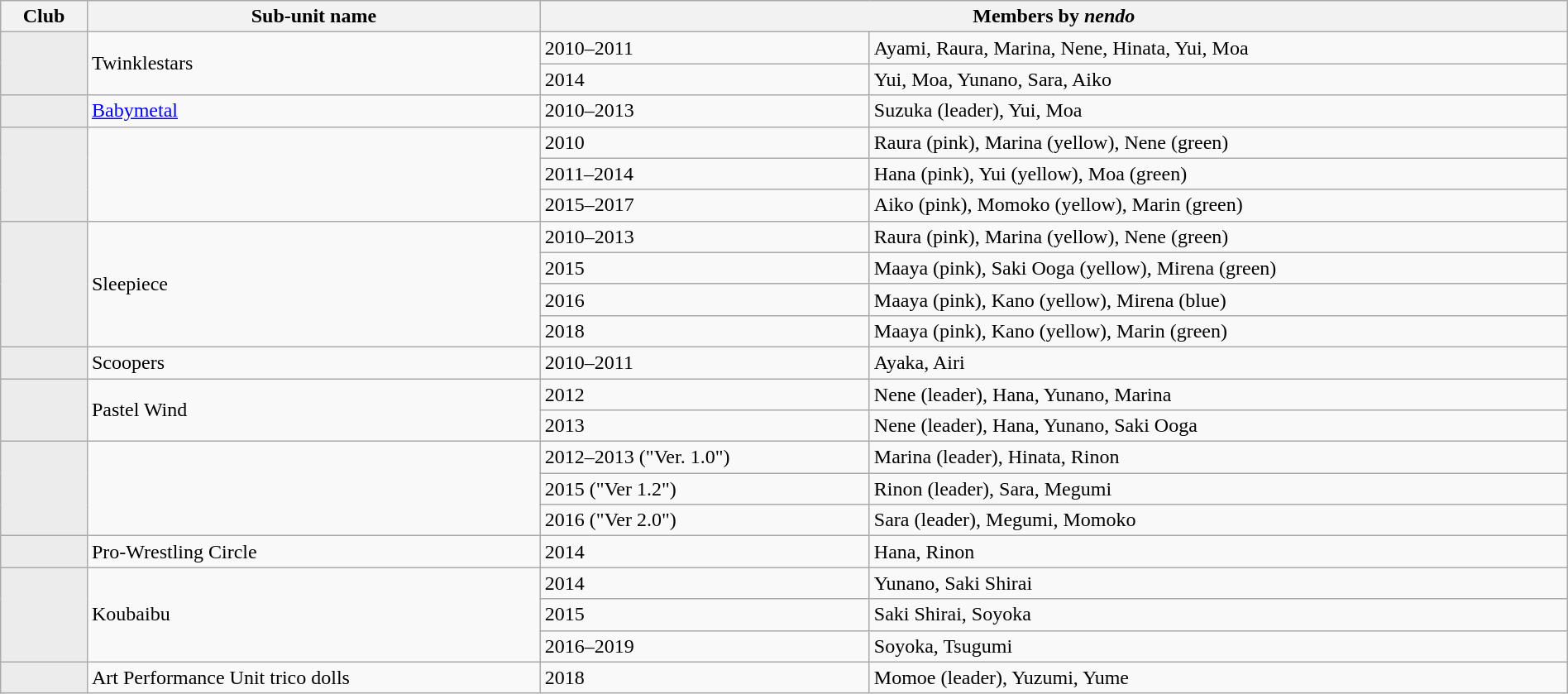<table class="wikitable" style="text-align:left; width:100%">
<tr>
<th>Club</th>
<th>Sub-unit name</th>
<th colspan="2">Members by <em>nendo</em></th>
</tr>
<tr>
<td style="background:#ececec;" rowspan=2></td>
<td rowspan=2>Twinklestars</td>
<td>2010–2011</td>
<td>Ayami, Raura, Marina, Nene, Hinata, Yui, Moa</td>
</tr>
<tr>
<td>2014</td>
<td>Yui, Moa, Yunano, Sara, Aiko</td>
</tr>
<tr>
<td style="background:#ececec;"></td>
<td><a href='#'>Babymetal</a></td>
<td>2010–2013</td>
<td>Suzuka (leader), Yui, Moa</td>
</tr>
<tr>
<td style="background:#ececec;" rowspan=3></td>
<td rowspan=3></td>
<td>2010</td>
<td>Raura (pink), Marina (yellow), Nene (green)</td>
</tr>
<tr>
<td>2011–2014</td>
<td>Hana (pink), Yui (yellow), Moa (green)</td>
</tr>
<tr>
<td>2015–2017</td>
<td>Aiko (pink), Momoko (yellow), Marin (green)</td>
</tr>
<tr>
<td style="background:#ececec;" rowspan=4></td>
<td rowspan=4>Sleepiece</td>
<td>2010–2013</td>
<td>Raura (pink), Marina (yellow), Nene (green)</td>
</tr>
<tr>
<td>2015</td>
<td>Maaya (pink), Saki Ooga (yellow), Mirena (green)</td>
</tr>
<tr>
<td>2016</td>
<td>Maaya (pink), Kano (yellow), Mirena (blue)</td>
</tr>
<tr>
<td>2018</td>
<td>Maaya (pink), Kano (yellow), Marin (green)</td>
</tr>
<tr>
<td style="background:#ececec;"></td>
<td>Scoopers</td>
<td>2010–2011</td>
<td>Ayaka, Airi</td>
</tr>
<tr>
<td style="background:#ececec;" rowspan=2></td>
<td rowspan=2>Pastel Wind</td>
<td>2012</td>
<td>Nene (leader), Hana, Yunano, Marina</td>
</tr>
<tr>
<td>2013</td>
<td>Nene (leader), Hana, Yunano, Saki Ooga</td>
</tr>
<tr>
<td style="background:#ececec;" rowspan=3></td>
<td rowspan=3></td>
<td>2012–2013 ("Ver. 1.0")</td>
<td>Marina (leader), Hinata, Rinon</td>
</tr>
<tr>
<td>2015 ("Ver 1.2")</td>
<td>Rinon (leader), Sara, Megumi</td>
</tr>
<tr>
<td>2016 ("Ver 2.0")</td>
<td>Sara (leader), Megumi, Momoko</td>
</tr>
<tr>
<td style="background:#ececec;"></td>
<td>Pro-Wrestling Circle</td>
<td>2014</td>
<td>Hana, Rinon</td>
</tr>
<tr>
<td style="background:#ececec;" rowspan=3></td>
<td rowspan=3>Koubaibu</td>
<td>2014</td>
<td>Yunano, Saki Shirai</td>
</tr>
<tr>
<td>2015</td>
<td>Saki Shirai, Soyoka</td>
</tr>
<tr>
<td>2016–2019</td>
<td>Soyoka, Tsugumi</td>
</tr>
<tr>
<td style="background:#ececec;"></td>
<td>Art Performance Unit trico dolls</td>
<td>2018</td>
<td>Momoe (leader), Yuzumi, Yume</td>
</tr>
</table>
